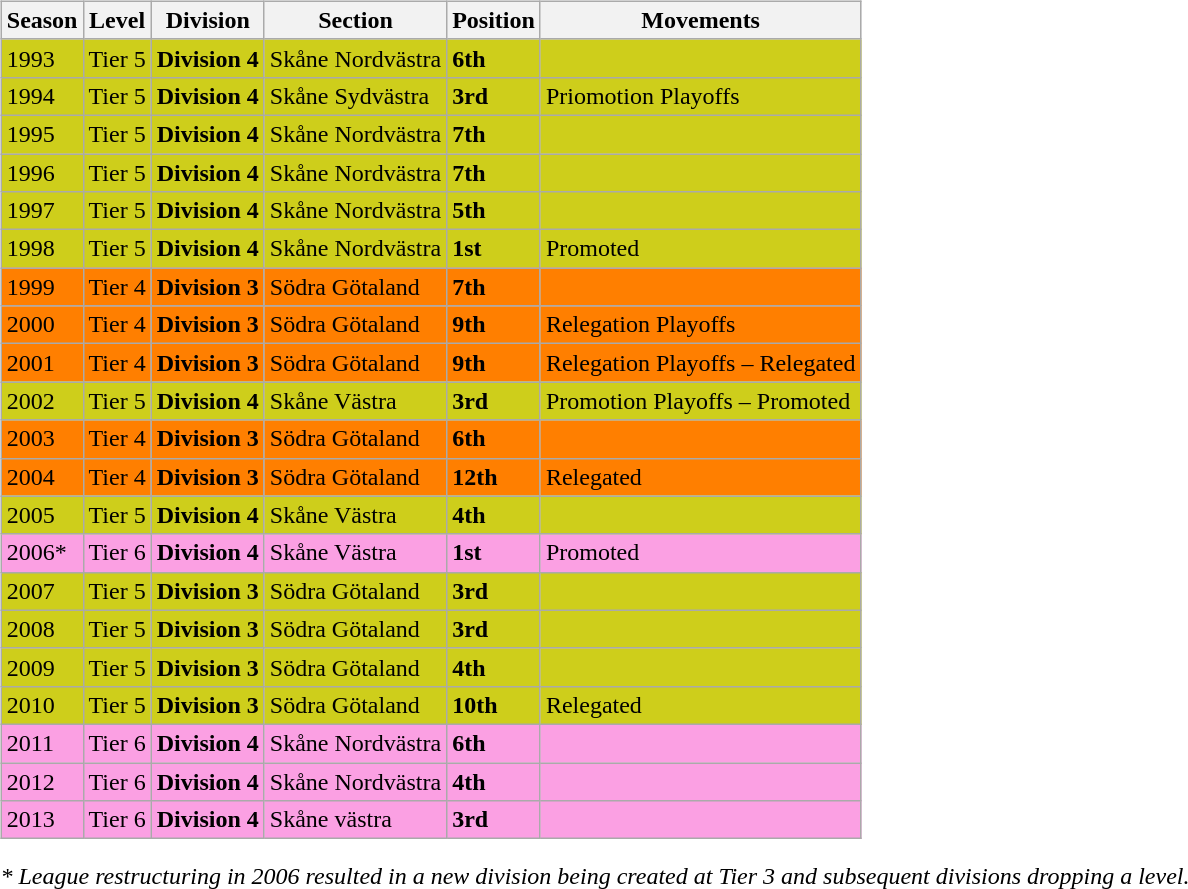<table>
<tr>
<td valign="top" width=0%><br><table class="wikitable">
<tr style="background:#f0f6fa;">
<th><strong>Season</strong></th>
<th><strong>Level</strong></th>
<th><strong>Division</strong></th>
<th><strong>Section</strong></th>
<th><strong>Position</strong></th>
<th><strong>Movements</strong></th>
</tr>
<tr>
<td style="background:#CECE1B;">1993</td>
<td style="background:#CECE1B;">Tier 5</td>
<td style="background:#CECE1B;"><strong>Division 4</strong></td>
<td style="background:#CECE1B;">Skåne Nordvästra</td>
<td style="background:#CECE1B;"><strong>6th</strong></td>
<td style="background:#CECE1B;"></td>
</tr>
<tr>
<td style="background:#CECE1B;">1994</td>
<td style="background:#CECE1B;">Tier 5</td>
<td style="background:#CECE1B;"><strong>Division 4</strong></td>
<td style="background:#CECE1B;">Skåne Sydvästra</td>
<td style="background:#CECE1B;"><strong>3rd</strong></td>
<td style="background:#CECE1B;">Priomotion Playoffs</td>
</tr>
<tr>
<td style="background:#CECE1B;">1995</td>
<td style="background:#CECE1B;">Tier 5</td>
<td style="background:#CECE1B;"><strong>Division 4</strong></td>
<td style="background:#CECE1B;">Skåne Nordvästra</td>
<td style="background:#CECE1B;"><strong>7th</strong></td>
<td style="background:#CECE1B;"></td>
</tr>
<tr>
<td style="background:#CECE1B;">1996</td>
<td style="background:#CECE1B;">Tier 5</td>
<td style="background:#CECE1B;"><strong>Division 4</strong></td>
<td style="background:#CECE1B;">Skåne Nordvästra</td>
<td style="background:#CECE1B;"><strong>7th</strong></td>
<td style="background:#CECE1B;"></td>
</tr>
<tr>
<td style="background:#CECE1B;">1997</td>
<td style="background:#CECE1B;">Tier 5</td>
<td style="background:#CECE1B;"><strong>Division 4</strong></td>
<td style="background:#CECE1B;">Skåne Nordvästra</td>
<td style="background:#CECE1B;"><strong>5th</strong></td>
<td style="background:#CECE1B;"></td>
</tr>
<tr>
<td style="background:#CECE1B;">1998</td>
<td style="background:#CECE1B;">Tier 5</td>
<td style="background:#CECE1B;"><strong>Division 4</strong></td>
<td style="background:#CECE1B;">Skåne Nordvästra</td>
<td style="background:#CECE1B;"><strong>1st</strong></td>
<td style="background:#CECE1B;">Promoted</td>
</tr>
<tr>
<td style="background:#FF7F00;">1999</td>
<td style="background:#FF7F00;">Tier 4</td>
<td style="background:#FF7F00;"><strong>Division 3</strong></td>
<td style="background:#FF7F00;">Södra Götaland</td>
<td style="background:#FF7F00;"><strong>7th</strong></td>
<td style="background:#FF7F00;"></td>
</tr>
<tr>
<td style="background:#FF7F00;">2000</td>
<td style="background:#FF7F00;">Tier 4</td>
<td style="background:#FF7F00;"><strong>Division 3</strong></td>
<td style="background:#FF7F00;">Södra Götaland</td>
<td style="background:#FF7F00;"><strong>9th</strong></td>
<td style="background:#FF7F00;">Relegation Playoffs</td>
</tr>
<tr>
<td style="background:#FF7F00;">2001</td>
<td style="background:#FF7F00;">Tier 4</td>
<td style="background:#FF7F00;"><strong>Division 3</strong></td>
<td style="background:#FF7F00;">Södra Götaland</td>
<td style="background:#FF7F00;"><strong>9th</strong></td>
<td style="background:#FF7F00;">Relegation Playoffs – Relegated</td>
</tr>
<tr>
<td style="background:#CECE1B;">2002</td>
<td style="background:#CECE1B;">Tier 5</td>
<td style="background:#CECE1B;"><strong>Division 4</strong></td>
<td style="background:#CECE1B;">Skåne Västra</td>
<td style="background:#CECE1B;"><strong>3rd</strong></td>
<td style="background:#CECE1B;">Promotion Playoffs – Promoted</td>
</tr>
<tr>
<td style="background:#FF7F00;">2003</td>
<td style="background:#FF7F00;">Tier 4</td>
<td style="background:#FF7F00;"><strong>Division 3</strong></td>
<td style="background:#FF7F00;">Södra Götaland</td>
<td style="background:#FF7F00;"><strong>6th</strong></td>
<td style="background:#FF7F00;"></td>
</tr>
<tr>
<td style="background:#FF7F00;">2004</td>
<td style="background:#FF7F00;">Tier 4</td>
<td style="background:#FF7F00;"><strong>Division 3</strong></td>
<td style="background:#FF7F00;">Södra Götaland</td>
<td style="background:#FF7F00;"><strong>12th</strong></td>
<td style="background:#FF7F00;">Relegated</td>
</tr>
<tr>
<td style="background:#CECE1B;">2005</td>
<td style="background:#CECE1B;">Tier 5</td>
<td style="background:#CECE1B;"><strong>Division 4</strong></td>
<td style="background:#CECE1B;">Skåne Västra</td>
<td style="background:#CECE1B;"><strong>4th</strong></td>
<td style="background:#CECE1B;"></td>
</tr>
<tr>
<td style="background:#FBA0E3;">2006*</td>
<td style="background:#FBA0E3;">Tier 6</td>
<td style="background:#FBA0E3;"><strong>Division 4</strong></td>
<td style="background:#FBA0E3;">Skåne Västra</td>
<td style="background:#FBA0E3;"><strong>1st</strong></td>
<td style="background:#FBA0E3;">Promoted</td>
</tr>
<tr>
<td style="background:#CECE1B;">2007</td>
<td style="background:#CECE1B;">Tier 5</td>
<td style="background:#CECE1B;"><strong>Division 3</strong></td>
<td style="background:#CECE1B;">Södra Götaland</td>
<td style="background:#CECE1B;"><strong>3rd</strong></td>
<td style="background:#CECE1B;"></td>
</tr>
<tr>
<td style="background:#CECE1B;">2008</td>
<td style="background:#CECE1B;">Tier 5</td>
<td style="background:#CECE1B;"><strong>Division 3</strong></td>
<td style="background:#CECE1B;">Södra Götaland</td>
<td style="background:#CECE1B;"><strong>3rd</strong></td>
<td style="background:#CECE1B;"></td>
</tr>
<tr>
<td style="background:#CECE1B;">2009</td>
<td style="background:#CECE1B;">Tier 5</td>
<td style="background:#CECE1B;"><strong>Division 3</strong></td>
<td style="background:#CECE1B;">Södra Götaland</td>
<td style="background:#CECE1B;"><strong>4th</strong></td>
<td style="background:#CECE1B;"></td>
</tr>
<tr>
<td style="background:#CECE1B;">2010</td>
<td style="background:#CECE1B;">Tier 5</td>
<td style="background:#CECE1B;"><strong>Division 3</strong></td>
<td style="background:#CECE1B;">Södra Götaland</td>
<td style="background:#CECE1B;"><strong>10th</strong></td>
<td style="background:#CECE1B;">Relegated</td>
</tr>
<tr>
<td style="background:#FBA0E3;">2011</td>
<td style="background:#FBA0E3;">Tier 6</td>
<td style="background:#FBA0E3;"><strong>Division 4</strong></td>
<td style="background:#FBA0E3;">Skåne Nordvästra</td>
<td style="background:#FBA0E3;"><strong>6th</strong></td>
<td style="background:#FBA0E3;"></td>
</tr>
<tr>
<td style="background:#FBA0E3;">2012</td>
<td style="background:#FBA0E3;">Tier 6</td>
<td style="background:#FBA0E3;"><strong>Division 4</strong></td>
<td style="background:#FBA0E3;">Skåne Nordvästra</td>
<td style="background:#FBA0E3;"><strong>4th</strong></td>
<td style="background:#FBA0E3;"></td>
</tr>
<tr>
<td style="background:#FBA0E3;">2013</td>
<td style="background:#FBA0E3;">Tier 6</td>
<td style="background:#FBA0E3;"><strong>Division 4</strong></td>
<td style="background:#FBA0E3;">Skåne västra</td>
<td style="background:#FBA0E3;"><strong>3rd</strong></td>
<td style="background:#FBA0E3;"></td>
</tr>
</table>
<em>* League restructuring in 2006 resulted in a new division being created at Tier 3 and subsequent divisions dropping a level.</em>


</td>
</tr>
</table>
